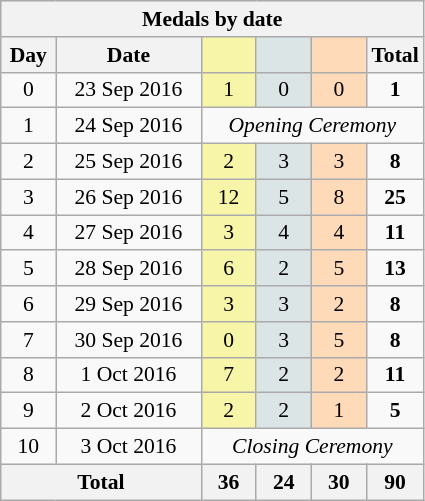<table class="wikitable" style="font-size:90%; text-align:center;">
<tr style="background:#efefef;">
<th colspan=6><strong>Medals by date</strong></th>
</tr>
<tr>
<th width=30><strong>Day</strong></th>
<th width=90><strong>Date</strong></th>
<th width=30 style="background:#F7F6A8;"></th>
<th width=30 style="background:#DCE5E5;"></th>
<th width=30 style="background:#FFDAB9;"></th>
<th width=30><strong>Total</strong></th>
</tr>
<tr>
<td>0</td>
<td>23 Sep 2016</td>
<td style="background:#F7F6A8;">1</td>
<td style="background:#DCE5E5;">0</td>
<td style="background:#FFDAB9;">0</td>
<td><strong>1</strong></td>
</tr>
<tr>
<td>1</td>
<td>24 Sep 2016</td>
<td colspan=4><em>Opening Ceremony</em></td>
</tr>
<tr>
<td>2</td>
<td>25 Sep 2016</td>
<td style="background:#F7F6A8;">2</td>
<td style="background:#DCE5E5;">3</td>
<td style="background:#FFDAB9;">3</td>
<td><strong>8</strong></td>
</tr>
<tr>
<td>3</td>
<td>26 Sep 2016</td>
<td style="background:#F7F6A8;">12</td>
<td style="background:#DCE5E5;">5</td>
<td style="background:#FFDAB9;">8</td>
<td><strong>25</strong></td>
</tr>
<tr>
<td>4</td>
<td>27 Sep 2016</td>
<td style="background:#F7F6A8;">3</td>
<td style="background:#DCE5E5;">4</td>
<td style="background:#FFDAB9;">4</td>
<td><strong>11</strong></td>
</tr>
<tr>
<td>5</td>
<td>28 Sep 2016</td>
<td style="background:#F7F6A8;">6</td>
<td style="background:#DCE5E5;">2</td>
<td style="background:#FFDAB9;">5</td>
<td><strong>13</strong></td>
</tr>
<tr>
<td>6</td>
<td>29 Sep 2016</td>
<td style="background:#F7F6A8;">3</td>
<td style="background:#DCE5E5;">3</td>
<td style="background:#FFDAB9;">2</td>
<td><strong>8</strong></td>
</tr>
<tr>
<td>7</td>
<td>30 Sep 2016</td>
<td style="background:#F7F6A8;">0</td>
<td style="background:#DCE5E5;">3</td>
<td style="background:#FFDAB9;">5</td>
<td><strong>8</strong></td>
</tr>
<tr>
<td>8</td>
<td>1 Oct 2016</td>
<td style="background:#F7F6A8;">7</td>
<td style="background:#DCE5E5;">2</td>
<td style="background:#FFDAB9;">2</td>
<td><strong>11</strong></td>
</tr>
<tr>
<td>9</td>
<td>2 Oct 2016</td>
<td style="background:#F7F6A8;">2</td>
<td style="background:#DCE5E5;">2</td>
<td style="background:#FFDAB9;">1</td>
<td><strong>5</strong></td>
</tr>
<tr>
<td>10</td>
<td>3 Oct 2016</td>
<td colspan=4><em>Closing Ceremony</em></td>
</tr>
<tr>
<th colspan="2"><strong>Total</strong></th>
<th><strong>36</strong></th>
<th><strong>24</strong></th>
<th><strong>30</strong></th>
<th><strong>90</strong></th>
</tr>
</table>
